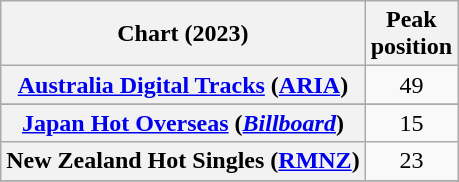<table class="wikitable sortable plainrowheaders" style="text-align:center">
<tr>
<th scope="col">Chart (2023)</th>
<th scope="col">Peak<br>position</th>
</tr>
<tr>
<th scope="row"><a href='#'>Australia Digital Tracks</a> (<a href='#'>ARIA</a>)</th>
<td>49</td>
</tr>
<tr>
</tr>
<tr>
</tr>
<tr>
<th scope="row"><a href='#'>Japan Hot Overseas</a> (<em><a href='#'>Billboard</a></em>)</th>
<td>15</td>
</tr>
<tr>
<th scope="row">New Zealand Hot Singles (<a href='#'>RMNZ</a>)</th>
<td>23</td>
</tr>
<tr>
</tr>
<tr>
</tr>
<tr>
</tr>
<tr>
</tr>
<tr>
</tr>
<tr>
</tr>
</table>
